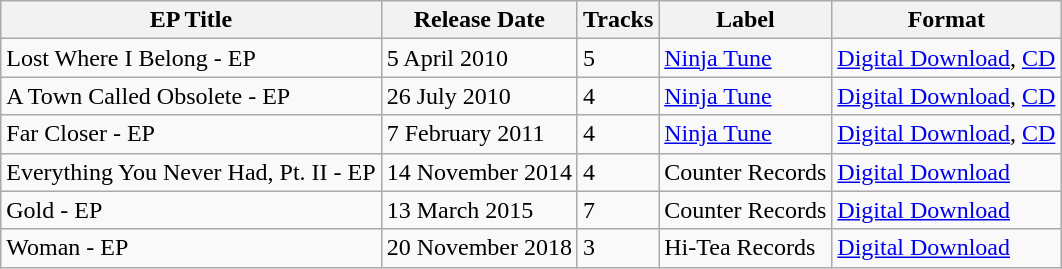<table class="wikitable">
<tr>
<th>EP Title</th>
<th>Release Date</th>
<th>Tracks</th>
<th>Label</th>
<th>Format</th>
</tr>
<tr>
<td>Lost Where I Belong - EP</td>
<td>5 April 2010</td>
<td>5</td>
<td><a href='#'>Ninja Tune</a></td>
<td><a href='#'>Digital Download</a>, <a href='#'>CD</a></td>
</tr>
<tr>
<td>A Town Called Obsolete - EP</td>
<td>26 July 2010</td>
<td>4</td>
<td><a href='#'>Ninja Tune</a></td>
<td><a href='#'>Digital Download</a>, <a href='#'>CD</a></td>
</tr>
<tr>
<td>Far Closer - EP</td>
<td>7 February 2011</td>
<td>4</td>
<td><a href='#'>Ninja Tune</a></td>
<td><a href='#'>Digital Download</a>, <a href='#'>CD</a></td>
</tr>
<tr>
<td>Everything You Never Had, Pt. II - EP</td>
<td>14 November 2014</td>
<td>4</td>
<td>Counter Records</td>
<td><a href='#'>Digital Download</a></td>
</tr>
<tr>
<td>Gold - EP</td>
<td>13 March 2015</td>
<td>7</td>
<td>Counter Records</td>
<td><a href='#'>Digital Download</a></td>
</tr>
<tr>
<td>Woman - EP</td>
<td>20 November 2018</td>
<td>3</td>
<td>Hi-Tea Records</td>
<td><a href='#'>Digital Download</a></td>
</tr>
</table>
